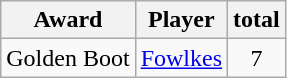<table class="wikitable" style="text-align:center">
<tr>
<th>Award</th>
<th>Player</th>
<th>total</th>
</tr>
<tr>
<td>Golden Boot</td>
<td><a href='#'>Fowlkes</a></td>
<td>7</td>
</tr>
</table>
